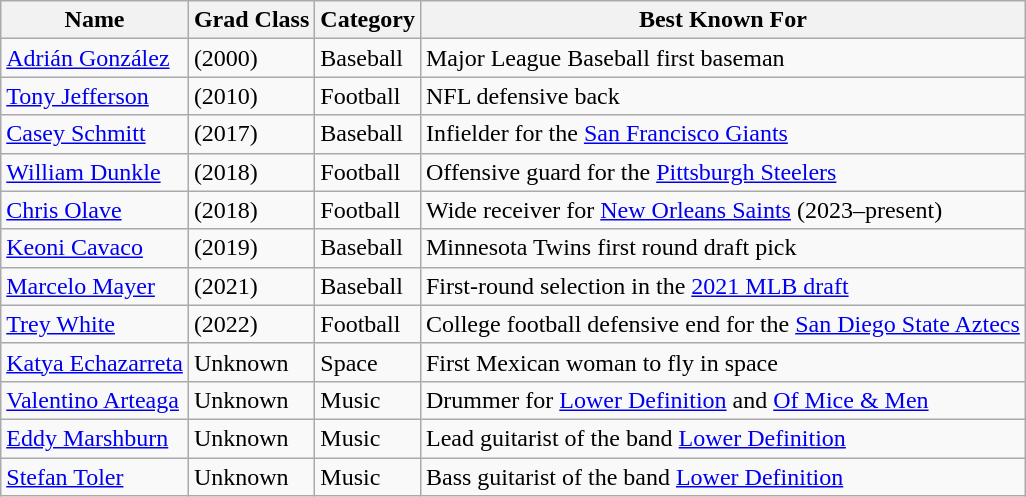<table class="wikitable sortable plainrowheaders">
<tr>
<th scope="col">Name</th>
<th scope="col">Grad Class</th>
<th scope="col">Category</th>
<th scope="col">Best Known For</th>
</tr>
<tr>
<td><a href='#'>Adrián González</a></td>
<td>(2000)</td>
<td>Baseball</td>
<td>Major League Baseball first baseman</td>
</tr>
<tr>
<td><a href='#'>Tony Jefferson</a></td>
<td>(2010)</td>
<td>Football</td>
<td>NFL defensive back</td>
</tr>
<tr>
<td><a href='#'>Casey Schmitt</a></td>
<td>(2017)</td>
<td>Baseball</td>
<td>Infielder for the <a href='#'>San Francisco Giants</a></td>
</tr>
<tr>
<td><a href='#'>William Dunkle</a></td>
<td>(2018)</td>
<td>Football</td>
<td>Offensive guard for the <a href='#'>Pittsburgh Steelers</a></td>
</tr>
<tr>
<td><a href='#'>Chris Olave</a></td>
<td>(2018)</td>
<td>Football</td>
<td>Wide receiver for <a href='#'>New Orleans Saints</a> (2023–present)</td>
</tr>
<tr>
<td><a href='#'>Keoni Cavaco</a></td>
<td>(2019)</td>
<td>Baseball</td>
<td>Minnesota Twins first round draft pick</td>
</tr>
<tr>
<td><a href='#'>Marcelo Mayer</a></td>
<td>(2021)</td>
<td>Baseball</td>
<td>First-round selection in the <a href='#'>2021 MLB draft</a></td>
</tr>
<tr>
<td><a href='#'>Trey White</a></td>
<td>(2022)</td>
<td>Football</td>
<td>College football defensive end for the <a href='#'>San Diego State Aztecs</a></td>
</tr>
<tr>
<td><a href='#'>Katya Echazarreta</a></td>
<td>Unknown</td>
<td>Space</td>
<td>First Mexican woman to fly in space</td>
</tr>
<tr>
<td><a href='#'>Valentino Arteaga</a></td>
<td>Unknown</td>
<td>Music</td>
<td>Drummer for <a href='#'>Lower Definition</a> and <a href='#'>Of Mice & Men</a></td>
</tr>
<tr>
<td><a href='#'>Eddy Marshburn</a></td>
<td>Unknown</td>
<td>Music</td>
<td>Lead guitarist of the band <a href='#'>Lower Definition</a></td>
</tr>
<tr>
<td><a href='#'>Stefan Toler</a></td>
<td>Unknown</td>
<td>Music</td>
<td>Bass guitarist of the band <a href='#'>Lower Definition</a></td>
</tr>
</table>
